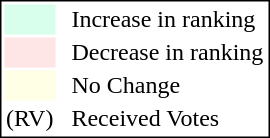<table style="border:1px solid black;">
<tr>
<td style="background:#D8FFEB; width:20px;"></td>
<td> </td>
<td>Increase in ranking</td>
</tr>
<tr>
<td style="background:#FFE6E6; width:20px;"></td>
<td> </td>
<td>Decrease in ranking</td>
</tr>
<tr>
<td style="background:#FFFFE6; width:20px;"></td>
<td> </td>
<td>No Change</td>
</tr>
<tr>
<td>(RV)</td>
<td> </td>
<td>Received Votes</td>
</tr>
</table>
